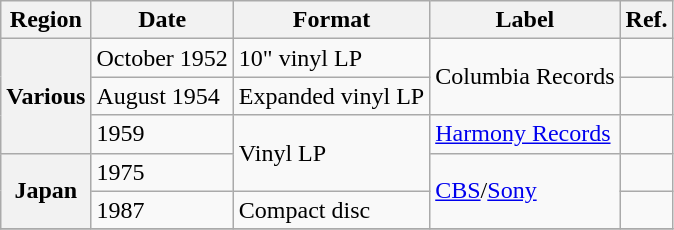<table class="wikitable plainrowheaders">
<tr>
<th scope="col">Region</th>
<th scope="col">Date</th>
<th scope="col">Format</th>
<th scope="col">Label</th>
<th scope="col">Ref.</th>
</tr>
<tr>
<th scope="row" rowspan="3">Various</th>
<td>October 1952</td>
<td>10" vinyl LP</td>
<td rowspan="2">Columbia Records</td>
<td></td>
</tr>
<tr>
<td>August 1954</td>
<td>Expanded vinyl LP</td>
<td></td>
</tr>
<tr>
<td>1959</td>
<td rowspan="2">Vinyl LP</td>
<td><a href='#'>Harmony Records</a></td>
<td></td>
</tr>
<tr>
<th scope="row" rowspan="2">Japan</th>
<td>1975</td>
<td rowspan="2"><a href='#'>CBS</a>/<a href='#'>Sony</a></td>
<td></td>
</tr>
<tr>
<td>1987</td>
<td>Compact disc</td>
<td></td>
</tr>
<tr>
</tr>
</table>
